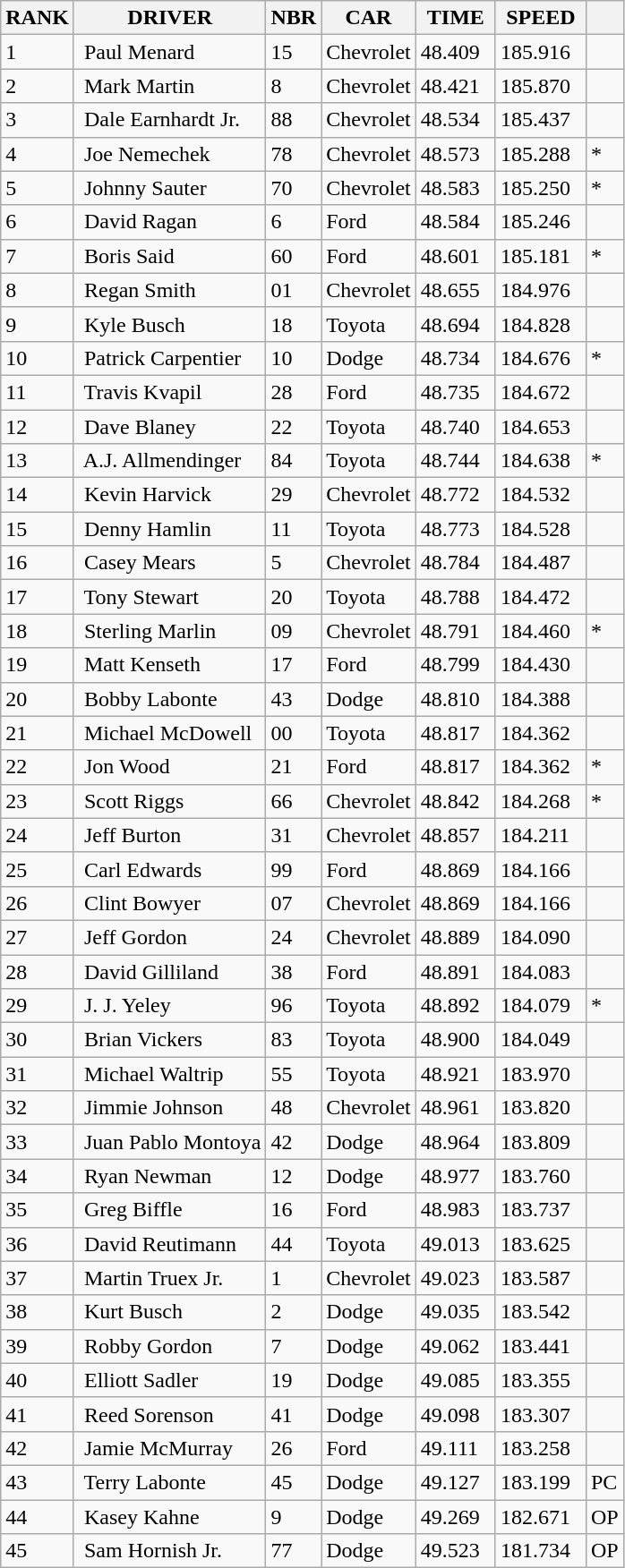<table class="wikitable">
<tr>
<th>RANK</th>
<th>DRIVER</th>
<th>NBR</th>
<th>CAR</th>
<th>TIME</th>
<th>SPEED</th>
<th></th>
</tr>
<tr>
<td>1</td>
<td> Paul Menard</td>
<td>15</td>
<td>Chevrolet</td>
<td>48.409  </td>
<td>185.916  </td>
<td></td>
</tr>
<tr>
<td>2</td>
<td> Mark Martin</td>
<td>8</td>
<td>Chevrolet</td>
<td>48.421  </td>
<td>185.870  </td>
<td></td>
</tr>
<tr>
<td>3</td>
<td> Dale Earnhardt Jr.</td>
<td>88</td>
<td>Chevrolet</td>
<td>48.534  </td>
<td>185.437  </td>
<td></td>
</tr>
<tr>
<td>4</td>
<td> Joe Nemechek</td>
<td>78</td>
<td>Chevrolet</td>
<td>48.573  </td>
<td>185.288  </td>
<td>*</td>
</tr>
<tr>
<td>5</td>
<td> Johnny Sauter</td>
<td>70</td>
<td>Chevrolet</td>
<td>48.583  </td>
<td>185.250  </td>
<td>*</td>
</tr>
<tr>
<td>6</td>
<td> David Ragan</td>
<td>6</td>
<td>Ford</td>
<td>48.584  </td>
<td>185.246  </td>
<td></td>
</tr>
<tr>
<td>7</td>
<td> Boris Said</td>
<td>60</td>
<td>Ford</td>
<td>48.601  </td>
<td>185.181  </td>
<td>*</td>
</tr>
<tr>
<td>8</td>
<td> Regan Smith</td>
<td>01</td>
<td>Chevrolet</td>
<td>48.655  </td>
<td>184.976  </td>
<td></td>
</tr>
<tr>
<td>9</td>
<td> Kyle Busch</td>
<td>18</td>
<td>Toyota</td>
<td>48.694  </td>
<td>184.828  </td>
<td></td>
</tr>
<tr>
<td>10</td>
<td> Patrick Carpentier</td>
<td>10</td>
<td>Dodge</td>
<td>48.734  </td>
<td>184.676  </td>
<td>*</td>
</tr>
<tr>
<td>11</td>
<td> Travis Kvapil</td>
<td>28</td>
<td>Ford</td>
<td>48.735  </td>
<td>184.672  </td>
<td></td>
</tr>
<tr>
<td>12</td>
<td> Dave Blaney</td>
<td>22</td>
<td>Toyota</td>
<td>48.740  </td>
<td>184.653  </td>
<td></td>
</tr>
<tr>
<td>13</td>
<td> A.J. Allmendinger</td>
<td>84</td>
<td>Toyota</td>
<td>48.744  </td>
<td>184.638  </td>
<td>*</td>
</tr>
<tr>
<td>14</td>
<td> Kevin Harvick</td>
<td>29</td>
<td>Chevrolet</td>
<td>48.772  </td>
<td>184.532  </td>
<td></td>
</tr>
<tr>
<td>15</td>
<td> Denny Hamlin</td>
<td>11</td>
<td>Toyota</td>
<td>48.773  </td>
<td>184.528  </td>
<td></td>
</tr>
<tr>
<td>16</td>
<td> Casey Mears</td>
<td>5</td>
<td>Chevrolet</td>
<td>48.784  </td>
<td>184.487  </td>
<td></td>
</tr>
<tr>
<td>17</td>
<td> Tony Stewart</td>
<td>20</td>
<td>Toyota</td>
<td>48.788  </td>
<td>184.472  </td>
<td></td>
</tr>
<tr>
<td>18</td>
<td> Sterling Marlin</td>
<td>09</td>
<td>Chevrolet</td>
<td>48.791  </td>
<td>184.460  </td>
<td>*</td>
</tr>
<tr>
<td>19</td>
<td> Matt Kenseth</td>
<td>17</td>
<td>Ford</td>
<td>48.799  </td>
<td>184.430  </td>
<td></td>
</tr>
<tr>
<td>20</td>
<td> Bobby Labonte</td>
<td>43</td>
<td>Dodge</td>
<td>48.810  </td>
<td>184.388  </td>
<td></td>
</tr>
<tr>
<td>21</td>
<td> Michael McDowell</td>
<td>00</td>
<td>Toyota</td>
<td>48.817  </td>
<td>184.362  </td>
<td></td>
</tr>
<tr>
<td>22</td>
<td> Jon Wood</td>
<td>21</td>
<td>Ford</td>
<td>48.817  </td>
<td>184.362  </td>
<td>*</td>
</tr>
<tr>
<td>23</td>
<td> Scott Riggs</td>
<td>66</td>
<td>Chevrolet</td>
<td>48.842  </td>
<td>184.268  </td>
<td>*</td>
</tr>
<tr>
<td>24</td>
<td> Jeff Burton</td>
<td>31</td>
<td>Chevrolet</td>
<td>48.857  </td>
<td>184.211  </td>
<td></td>
</tr>
<tr>
<td>25</td>
<td> Carl Edwards</td>
<td>99</td>
<td>Ford</td>
<td>48.869  </td>
<td>184.166  </td>
<td></td>
</tr>
<tr>
<td>26</td>
<td> Clint Bowyer</td>
<td>07</td>
<td>Chevrolet</td>
<td>48.869  </td>
<td>184.166  </td>
<td></td>
</tr>
<tr>
<td>27</td>
<td> Jeff Gordon</td>
<td>24</td>
<td>Chevrolet</td>
<td>48.889  </td>
<td>184.090  </td>
<td></td>
</tr>
<tr>
<td>28</td>
<td> David Gilliland</td>
<td>38</td>
<td>Ford</td>
<td>48.891  </td>
<td>184.083  </td>
<td></td>
</tr>
<tr>
<td>29</td>
<td> J. J. Yeley</td>
<td>96</td>
<td>Toyota</td>
<td>48.892  </td>
<td>184.079  </td>
<td>*</td>
</tr>
<tr>
<td>30</td>
<td> Brian Vickers</td>
<td>83</td>
<td>Toyota</td>
<td>48.900  </td>
<td>184.049  </td>
<td></td>
</tr>
<tr>
<td>31</td>
<td> Michael Waltrip</td>
<td>55</td>
<td>Toyota</td>
<td>48.921  </td>
<td>183.970  </td>
<td></td>
</tr>
<tr>
<td>32</td>
<td> Jimmie Johnson</td>
<td>48</td>
<td>Chevrolet</td>
<td>48.961  </td>
<td>183.820  </td>
<td></td>
</tr>
<tr>
<td>33</td>
<td> Juan Pablo Montoya</td>
<td>42</td>
<td>Dodge</td>
<td>48.964  </td>
<td>183.809  </td>
<td></td>
</tr>
<tr>
<td>34</td>
<td> Ryan Newman</td>
<td>12</td>
<td>Dodge</td>
<td>48.977  </td>
<td>183.760  </td>
<td></td>
</tr>
<tr>
<td>35</td>
<td> Greg Biffle</td>
<td>16</td>
<td>Ford</td>
<td>48.983  </td>
<td>183.737  </td>
<td></td>
</tr>
<tr>
<td>36</td>
<td> David Reutimann</td>
<td>44</td>
<td>Toyota</td>
<td>49.013  </td>
<td>183.625  </td>
<td></td>
</tr>
<tr>
<td>37</td>
<td> Martin Truex Jr.</td>
<td>1</td>
<td>Chevrolet</td>
<td>49.023  </td>
<td>183.587  </td>
<td></td>
</tr>
<tr>
<td>38</td>
<td> Kurt Busch</td>
<td>2</td>
<td>Dodge</td>
<td>49.035  </td>
<td>183.542  </td>
<td></td>
</tr>
<tr>
<td>39</td>
<td> Robby Gordon</td>
<td>7</td>
<td>Dodge</td>
<td>49.062  </td>
<td>183.441  </td>
<td></td>
</tr>
<tr>
<td>40</td>
<td> Elliott Sadler</td>
<td>19</td>
<td>Dodge</td>
<td>49.085  </td>
<td>183.355  </td>
<td></td>
</tr>
<tr>
<td>41</td>
<td> Reed Sorenson</td>
<td>41</td>
<td>Dodge</td>
<td>49.098  </td>
<td>183.307  </td>
<td></td>
</tr>
<tr>
<td>42</td>
<td> Jamie McMurray</td>
<td>26</td>
<td>Ford</td>
<td>49.111  </td>
<td>183.258  </td>
<td></td>
</tr>
<tr>
<td>43</td>
<td> Terry Labonte</td>
<td>45</td>
<td>Dodge</td>
<td>49.127  </td>
<td>183.199  </td>
<td>PC</td>
</tr>
<tr>
<td>44</td>
<td> Kasey Kahne</td>
<td>9</td>
<td>Dodge</td>
<td>49.269  </td>
<td>182.671  </td>
<td>OP</td>
</tr>
<tr>
<td>45</td>
<td> Sam Hornish Jr.</td>
<td>77</td>
<td>Dodge</td>
<td>49.523  </td>
<td>181.734  </td>
<td>OP</td>
</tr>
</table>
